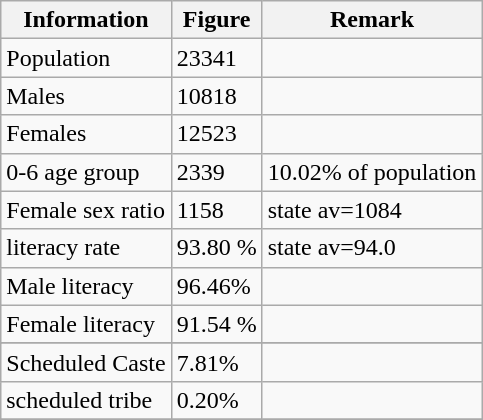<table class="wikitable">
<tr>
<th>Information</th>
<th>Figure</th>
<th>Remark</th>
</tr>
<tr>
<td>Population</td>
<td>23341</td>
<td></td>
</tr>
<tr>
<td>Males</td>
<td>10818</td>
<td></td>
</tr>
<tr>
<td>Females</td>
<td>12523</td>
<td></td>
</tr>
<tr>
<td>0-6 age group</td>
<td>2339</td>
<td>10.02% of  population</td>
</tr>
<tr>
<td>Female sex    ratio</td>
<td>1158</td>
<td>state av=1084</td>
</tr>
<tr>
<td>literacy rate</td>
<td>93.80 %</td>
<td>state av=94.0</td>
</tr>
<tr>
<td>Male literacy</td>
<td>96.46%</td>
<td></td>
</tr>
<tr>
<td>Female literacy</td>
<td>91.54 %</td>
<td></td>
</tr>
<tr>
</tr>
<tr>
<td>Scheduled Caste</td>
<td>7.81%</td>
<td></td>
</tr>
<tr>
<td>scheduled tribe</td>
<td>0.20%</td>
<td></td>
</tr>
<tr>
</tr>
</table>
